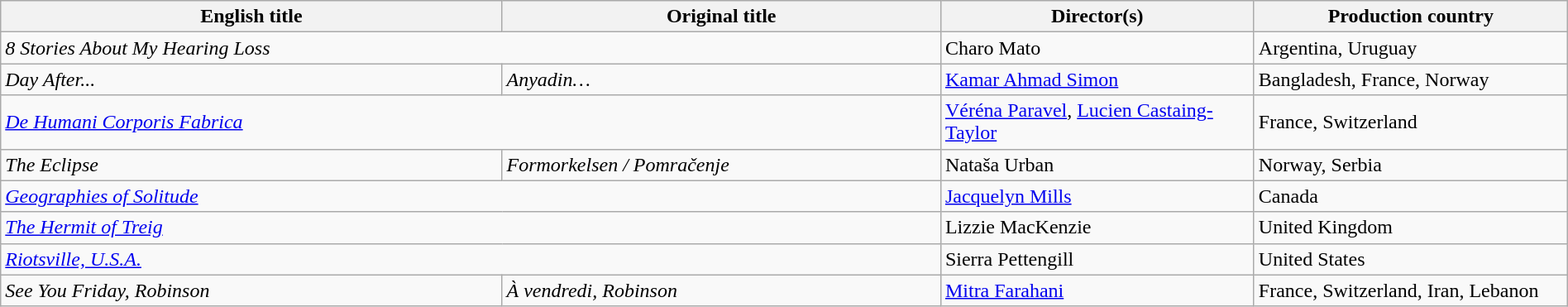<table class="sortable wikitable" width="100%" cellpadding="5">
<tr>
<th scope="col" width="32%">English title</th>
<th scope="col" width="28%">Original title</th>
<th scope="col" width="20%">Director(s)</th>
<th scope="col" width="20%">Production country</th>
</tr>
<tr>
<td colspan=2><em>8 Stories About My Hearing Loss</em></td>
<td>Charo Mato</td>
<td>Argentina, Uruguay</td>
</tr>
<tr>
<td><em>Day After...</em></td>
<td><em>Anyadin…</em></td>
<td><a href='#'>Kamar Ahmad Simon</a></td>
<td>Bangladesh, France, Norway</td>
</tr>
<tr>
<td colspan=2><em><a href='#'>De Humani Corporis Fabrica</a></em></td>
<td><a href='#'>Véréna Paravel</a>, <a href='#'>Lucien Castaing-Taylor</a></td>
<td>France, Switzerland</td>
</tr>
<tr>
<td><em>The Eclipse</em></td>
<td><em>Formorkelsen / Pomračenje</em></td>
<td>Nataša Urban</td>
<td>Norway, Serbia</td>
</tr>
<tr>
<td colspan=2><em><a href='#'>Geographies of Solitude</a></em></td>
<td><a href='#'>Jacquelyn Mills</a></td>
<td>Canada</td>
</tr>
<tr>
<td colspan=2><em><a href='#'>The Hermit of Treig</a></em></td>
<td>Lizzie MacKenzie</td>
<td>United Kingdom</td>
</tr>
<tr>
<td colspan=2><em><a href='#'>Riotsville, U.S.A.</a></em></td>
<td>Sierra Pettengill</td>
<td>United States</td>
</tr>
<tr>
<td><em>See You Friday, Robinson</em></td>
<td><em>À vendredi, Robinson</em></td>
<td><a href='#'>Mitra Farahani</a></td>
<td>France, Switzerland, Iran, Lebanon</td>
</tr>
</table>
